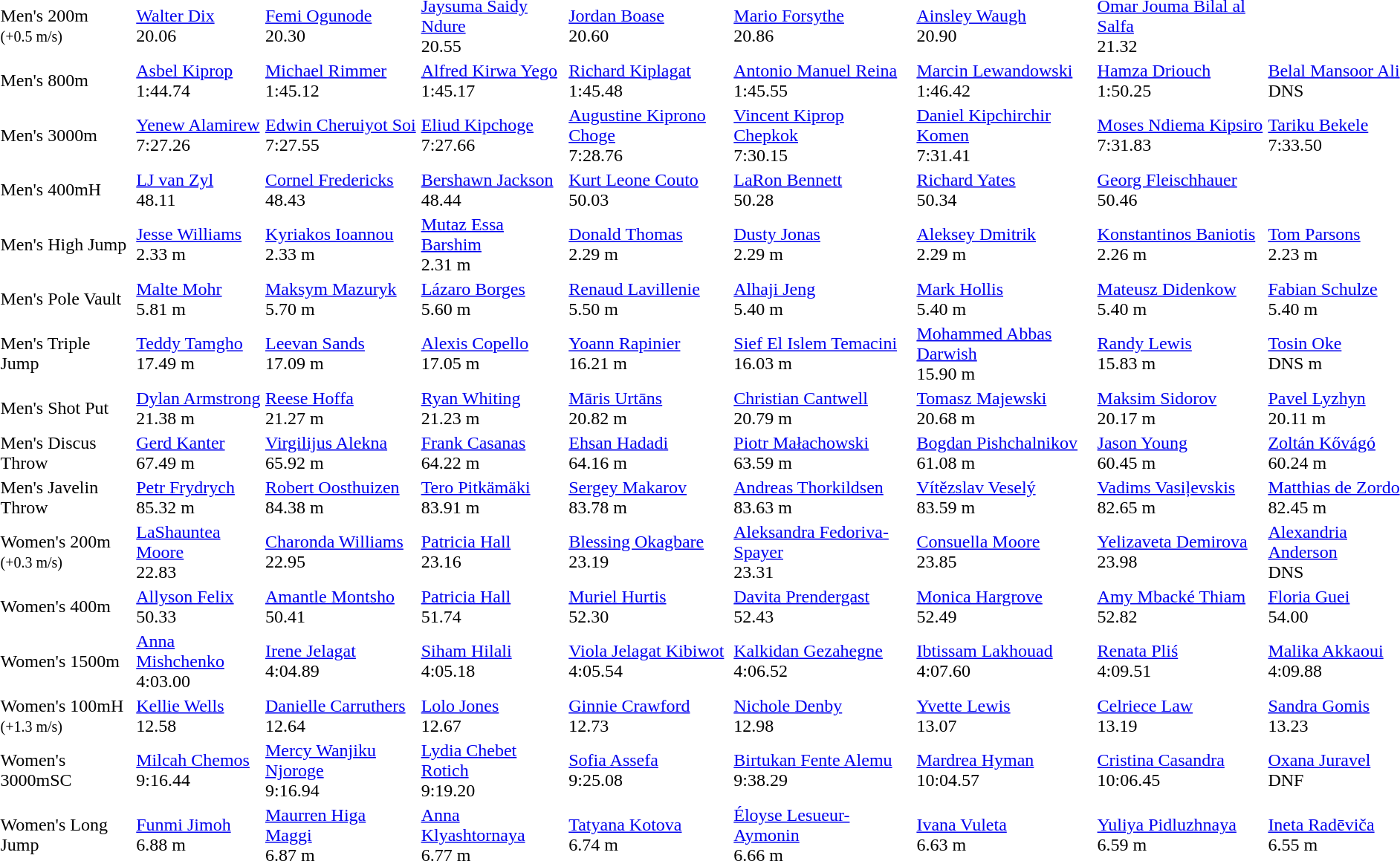<table>
<tr>
<td>Men's 200m<br><small>(+0.5 m/s)</small></td>
<td><a href='#'>Walter Dix</a><br>  20.06</td>
<td><a href='#'>Femi Ogunode</a><br>  20.30</td>
<td><a href='#'>Jaysuma Saidy Ndure</a><br>  20.55</td>
<td><a href='#'>Jordan Boase</a><br>  20.60</td>
<td><a href='#'>Mario Forsythe</a><br>  20.86</td>
<td><a href='#'>Ainsley Waugh</a><br>  20.90</td>
<td><a href='#'>Omar Jouma Bilal al Salfa</a><br>  21.32</td>
</tr>
<tr>
<td>Men's 800m</td>
<td><a href='#'>Asbel Kiprop</a><br>  1:44.74</td>
<td><a href='#'>Michael Rimmer</a><br>  1:45.12</td>
<td><a href='#'>Alfred Kirwa Yego</a><br>  1:45.17</td>
<td><a href='#'>Richard Kiplagat</a><br>  1:45.48</td>
<td><a href='#'>Antonio Manuel Reina</a><br>  1:45.55</td>
<td><a href='#'>Marcin Lewandowski</a><br>  1:46.42</td>
<td><a href='#'>Hamza Driouch</a><br>  1:50.25</td>
<td><a href='#'>Belal Mansoor Ali</a><br>  DNS</td>
</tr>
<tr>
<td>Men's 3000m</td>
<td><a href='#'>Yenew Alamirew</a><br>  7:27.26</td>
<td><a href='#'>Edwin Cheruiyot Soi</a><br>  7:27.55</td>
<td><a href='#'>Eliud Kipchoge</a><br>  7:27.66</td>
<td><a href='#'>Augustine Kiprono Choge</a><br>  7:28.76</td>
<td><a href='#'>Vincent Kiprop Chepkok</a><br>  7:30.15</td>
<td><a href='#'>Daniel Kipchirchir Komen</a><br>  7:31.41</td>
<td><a href='#'>Moses Ndiema Kipsiro</a><br>  7:31.83</td>
<td><a href='#'>Tariku Bekele</a><br>  7:33.50</td>
</tr>
<tr>
<td>Men's 400mH</td>
<td><a href='#'>LJ van Zyl</a><br>  48.11</td>
<td><a href='#'>Cornel Fredericks</a><br>  48.43</td>
<td><a href='#'>Bershawn Jackson</a><br>  48.44</td>
<td><a href='#'>Kurt Leone Couto</a><br>  50.03</td>
<td><a href='#'>LaRon Bennett</a><br>  50.28</td>
<td><a href='#'>Richard Yates</a><br>  50.34</td>
<td><a href='#'>Georg Fleischhauer</a><br>  50.46</td>
</tr>
<tr>
<td>Men's High Jump</td>
<td><a href='#'>Jesse Williams</a><br>  2.33 m</td>
<td><a href='#'>Kyriakos Ioannou</a><br>  2.33 m</td>
<td><a href='#'>Mutaz Essa Barshim</a><br>  2.31 m</td>
<td><a href='#'>Donald Thomas</a><br>  2.29 m</td>
<td><a href='#'>Dusty Jonas</a><br>  2.29 m</td>
<td><a href='#'>Aleksey Dmitrik</a><br>  2.29 m</td>
<td><a href='#'>Konstantinos Baniotis</a><br>  2.26 m</td>
<td><a href='#'>Tom Parsons</a><br>  2.23 m</td>
</tr>
<tr>
<td>Men's Pole Vault</td>
<td><a href='#'>Malte Mohr</a><br>  5.81 m</td>
<td><a href='#'>Maksym Mazuryk</a><br>  5.70 m</td>
<td><a href='#'>Lázaro Borges</a><br>  5.60 m</td>
<td><a href='#'>Renaud Lavillenie</a><br>  5.50 m</td>
<td><a href='#'>Alhaji Jeng</a><br>  5.40 m</td>
<td><a href='#'>Mark Hollis</a><br>  5.40 m</td>
<td><a href='#'>Mateusz Didenkow</a><br>  5.40 m</td>
<td><a href='#'>Fabian Schulze</a><br>  5.40 m</td>
</tr>
<tr>
<td>Men's Triple Jump</td>
<td><a href='#'>Teddy Tamgho</a><br>  17.49 m</td>
<td><a href='#'>Leevan Sands</a><br>  17.09 m</td>
<td><a href='#'>Alexis Copello</a><br>  17.05 m</td>
<td><a href='#'>Yoann Rapinier</a><br>  16.21 m</td>
<td><a href='#'>Sief El Islem Temacini</a><br>  16.03 m</td>
<td><a href='#'>Mohammed Abbas Darwish</a><br>  15.90 m</td>
<td><a href='#'>Randy Lewis</a><br>  15.83 m</td>
<td><a href='#'>Tosin Oke</a><br>  DNS m</td>
</tr>
<tr>
<td>Men's Shot Put</td>
<td><a href='#'>Dylan Armstrong</a><br>  21.38 m</td>
<td><a href='#'>Reese Hoffa</a><br>  21.27 m</td>
<td><a href='#'>Ryan Whiting</a><br>  21.23 m</td>
<td><a href='#'>Māris Urtāns</a><br>  20.82 m</td>
<td><a href='#'>Christian Cantwell</a><br>  20.79 m</td>
<td><a href='#'>Tomasz Majewski</a><br>  20.68 m</td>
<td><a href='#'>Maksim Sidorov</a><br>  20.17 m</td>
<td><a href='#'>Pavel Lyzhyn</a><br>  20.11 m</td>
</tr>
<tr>
<td>Men's Discus Throw</td>
<td><a href='#'>Gerd Kanter</a><br>  67.49 m</td>
<td><a href='#'>Virgilijus Alekna</a><br>  65.92 m</td>
<td><a href='#'>Frank Casanas</a><br>  64.22 m</td>
<td><a href='#'>Ehsan Hadadi</a><br>  64.16 m</td>
<td><a href='#'>Piotr Małachowski</a><br>  63.59 m</td>
<td><a href='#'>Bogdan Pishchalnikov</a><br>  61.08 m</td>
<td><a href='#'>Jason Young</a><br>  60.45 m</td>
<td><a href='#'>Zoltán Kővágó</a><br>  60.24 m</td>
</tr>
<tr>
<td>Men's Javelin Throw</td>
<td><a href='#'>Petr Frydrych</a><br>  85.32 m</td>
<td><a href='#'>Robert Oosthuizen</a><br>  84.38 m</td>
<td><a href='#'>Tero Pitkämäki</a><br>  83.91 m</td>
<td><a href='#'>Sergey Makarov</a><br>  83.78 m</td>
<td><a href='#'>Andreas Thorkildsen</a><br>  83.63 m</td>
<td><a href='#'>Vítězslav Veselý</a><br>  83.59 m</td>
<td><a href='#'>Vadims Vasiļevskis</a><br>  82.65 m</td>
<td><a href='#'>Matthias de Zordo</a><br>  82.45 m</td>
</tr>
<tr>
<td>Women's 200m<br><small>(+0.3 m/s)</small></td>
<td><a href='#'>LaShauntea Moore</a><br>  22.83</td>
<td><a href='#'>Charonda Williams</a><br>  22.95</td>
<td><a href='#'>Patricia Hall</a><br>  23.16</td>
<td><a href='#'>Blessing Okagbare</a><br>  23.19</td>
<td><a href='#'>Aleksandra Fedoriva-Spayer</a><br>  23.31</td>
<td><a href='#'>Consuella Moore</a><br>  23.85</td>
<td><a href='#'>Yelizaveta Demirova</a><br>  23.98</td>
<td><a href='#'>Alexandria Anderson</a><br>  DNS</td>
</tr>
<tr>
<td>Women's 400m</td>
<td><a href='#'>Allyson Felix</a><br>  50.33</td>
<td><a href='#'>Amantle Montsho</a><br>  50.41</td>
<td><a href='#'>Patricia Hall</a><br>  51.74</td>
<td><a href='#'>Muriel Hurtis</a><br>  52.30</td>
<td><a href='#'>Davita Prendergast</a><br>  52.43</td>
<td><a href='#'>Monica Hargrove</a><br>  52.49</td>
<td><a href='#'>Amy Mbacké Thiam</a><br>  52.82</td>
<td><a href='#'>Floria Guei</a><br>  54.00</td>
</tr>
<tr>
<td>Women's 1500m</td>
<td><a href='#'>Anna Mishchenko</a><br>  4:03.00</td>
<td><a href='#'>Irene Jelagat</a><br>  4:04.89</td>
<td><a href='#'>Siham Hilali</a><br>  4:05.18</td>
<td><a href='#'>Viola Jelagat Kibiwot</a><br>  4:05.54</td>
<td><a href='#'>Kalkidan Gezahegne</a><br>  4:06.52</td>
<td><a href='#'>Ibtissam Lakhouad</a><br>  4:07.60</td>
<td><a href='#'>Renata Pliś</a><br>  4:09.51</td>
<td><a href='#'>Malika Akkaoui</a><br>  4:09.88</td>
</tr>
<tr>
<td>Women's 100mH<br><small>(+1.3 m/s)</small></td>
<td><a href='#'>Kellie Wells</a><br>  12.58</td>
<td><a href='#'>Danielle Carruthers</a><br>  12.64</td>
<td><a href='#'>Lolo Jones</a><br>  12.67</td>
<td><a href='#'>Ginnie Crawford</a><br>  12.73</td>
<td><a href='#'>Nichole Denby</a><br>  12.98</td>
<td><a href='#'>Yvette Lewis</a><br>  13.07</td>
<td><a href='#'>Celriece Law</a><br>  13.19</td>
<td><a href='#'>Sandra Gomis</a><br>  13.23</td>
</tr>
<tr>
<td>Women's 3000mSC</td>
<td><a href='#'>Milcah Chemos</a><br>  9:16.44</td>
<td><a href='#'>Mercy Wanjiku Njoroge</a><br>  9:16.94</td>
<td><a href='#'>Lydia Chebet Rotich</a><br>  9:19.20</td>
<td><a href='#'>Sofia Assefa</a><br>  9:25.08</td>
<td><a href='#'>Birtukan Fente Alemu</a><br>  9:38.29</td>
<td><a href='#'>Mardrea Hyman</a><br>  10:04.57</td>
<td><a href='#'>Cristina Casandra</a><br>  10:06.45</td>
<td><a href='#'>Oxana Juravel</a><br>  DNF</td>
</tr>
<tr>
<td>Women's Long Jump</td>
<td><a href='#'>Funmi Jimoh</a><br>  6.88 m</td>
<td><a href='#'>Maurren Higa Maggi</a><br>  6.87 m</td>
<td><a href='#'>Anna Klyashtornaya</a><br>  6.77 m</td>
<td><a href='#'>Tatyana Kotova</a><br>  6.74 m</td>
<td><a href='#'>Éloyse Lesueur-Aymonin</a><br>  6.66 m</td>
<td><a href='#'>Ivana Vuleta</a><br>  6.63 m</td>
<td><a href='#'>Yuliya Pidluzhnaya</a><br>  6.59 m</td>
<td><a href='#'>Ineta Radēviča</a><br>  6.55 m</td>
</tr>
</table>
